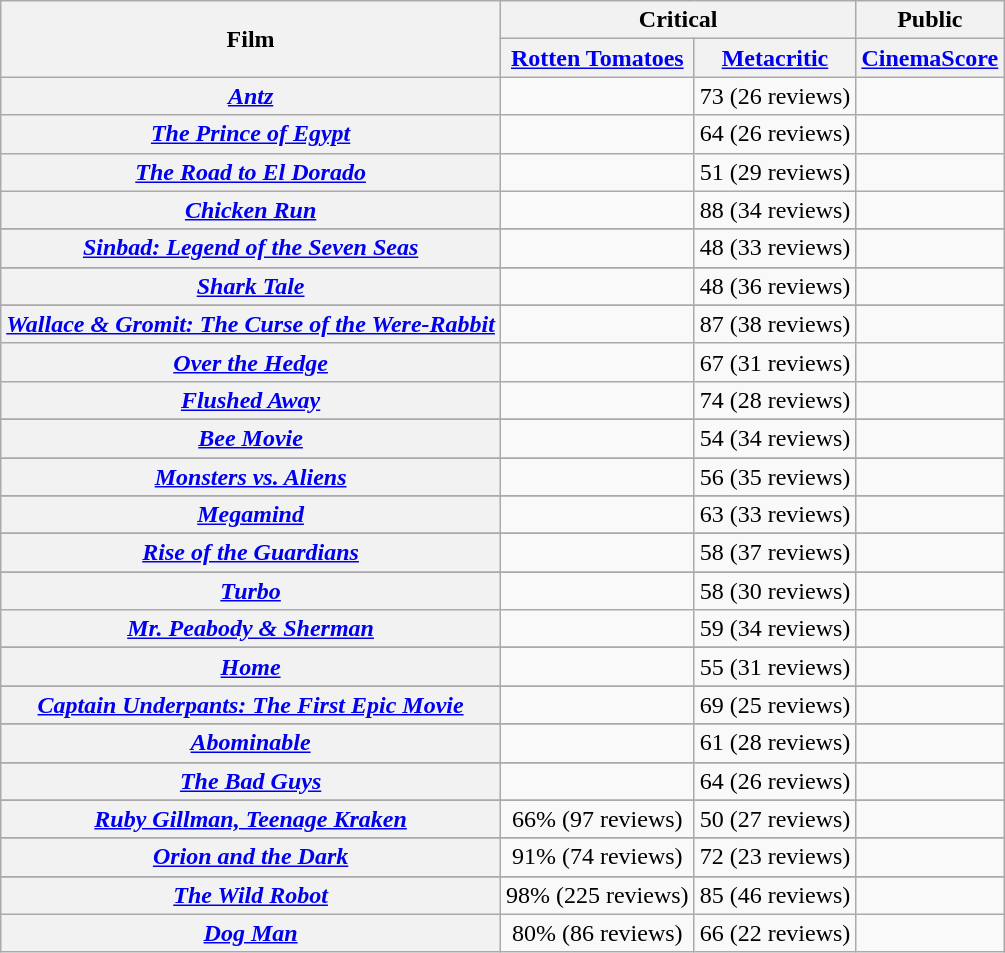<table class="wikitable plainrowheaders sortable" style="text-align: center;">
<tr>
<th scope="col" rowspan="2">Film</th>
<th scope="col" colspan="2">Critical</th>
<th scope="col">Public</th>
</tr>
<tr>
<th scope="col"><a href='#'>Rotten Tomatoes</a></th>
<th scope="col"><a href='#'>Metacritic</a></th>
<th scope="col"><a href='#'>CinemaScore</a></th>
</tr>
<tr>
<th scope="row"><em><a href='#'>Antz</a></em></th>
<td></td>
<td>73 (26 reviews)</td>
<td></td>
</tr>
<tr>
<th scope="row"><em><a href='#'>The Prince of Egypt</a></em></th>
<td></td>
<td>64 (26 reviews)</td>
<td></td>
</tr>
<tr>
<th scope="row"><em><a href='#'>The Road to El Dorado</a></em></th>
<td></td>
<td>51 (29 reviews)</td>
<td></td>
</tr>
<tr>
<th scope="row"><em><a href='#'>Chicken Run</a></em></th>
<td></td>
<td>88 (34 reviews)</td>
<td></td>
</tr>
<tr>
</tr>
<tr>
</tr>
<tr>
<th scope="row"><em><a href='#'>Sinbad: Legend of the Seven Seas</a></em></th>
<td></td>
<td>48 (33 reviews)</td>
<td></td>
</tr>
<tr>
</tr>
<tr>
<th scope="row"><em><a href='#'>Shark Tale</a></em></th>
<td></td>
<td>48 (36 reviews)</td>
<td></td>
</tr>
<tr>
</tr>
<tr>
<th scope="row"><em><a href='#'>Wallace & Gromit: The Curse of the Were-Rabbit</a></em></th>
<td></td>
<td>87 (38 reviews)</td>
<td></td>
</tr>
<tr>
<th scope="row"><em><a href='#'>Over the Hedge</a></em></th>
<td></td>
<td>67 (31 reviews)</td>
<td></td>
</tr>
<tr>
<th scope="row"><em><a href='#'>Flushed Away</a></em></th>
<td></td>
<td>74 (28 reviews)</td>
<td></td>
</tr>
<tr>
</tr>
<tr>
<th scope="row"><em><a href='#'>Bee Movie</a></em></th>
<td></td>
<td>54 (34 reviews)</td>
<td></td>
</tr>
<tr>
</tr>
<tr>
</tr>
<tr>
<th scope="row"><em><a href='#'>Monsters vs. Aliens</a></em></th>
<td></td>
<td>56 (35 reviews)</td>
<td></td>
</tr>
<tr>
</tr>
<tr>
</tr>
<tr>
<th scope="row"><em><a href='#'>Megamind</a></em></th>
<td></td>
<td>63 (33 reviews)</td>
<td></td>
</tr>
<tr>
</tr>
<tr>
</tr>
<tr>
</tr>
<tr>
<th scope="row"><em><a href='#'>Rise of the Guardians</a></em></th>
<td></td>
<td>58 (37 reviews)</td>
<td></td>
</tr>
<tr>
</tr>
<tr>
<th scope="row"><em><a href='#'>Turbo</a></em></th>
<td></td>
<td>58 (30 reviews)</td>
<td></td>
</tr>
<tr>
<th scope="row"><em><a href='#'>Mr. Peabody & Sherman</a></em></th>
<td></td>
<td>59 (34 reviews)</td>
<td></td>
</tr>
<tr>
</tr>
<tr>
</tr>
<tr>
<th scope="row"><em><a href='#'>Home</a></em></th>
<td></td>
<td>55 (31 reviews)</td>
<td></td>
</tr>
<tr>
</tr>
<tr>
</tr>
<tr>
</tr>
<tr>
<th scope="row"><em><a href='#'>Captain Underpants: The First Epic Movie</a></em></th>
<td></td>
<td>69 (25 reviews)</td>
<td></td>
</tr>
<tr>
</tr>
<tr>
<th scope="row"><em><a href='#'>Abominable</a></em></th>
<td></td>
<td>61 (28 reviews)</td>
<td></td>
</tr>
<tr>
</tr>
<tr>
</tr>
<tr>
</tr>
<tr>
</tr>
<tr>
<th scope="row"><em><a href='#'>The Bad Guys</a></em></th>
<td></td>
<td>64 (26 reviews)</td>
<td></td>
</tr>
<tr>
</tr>
<tr>
<th scope="row"><em><a href='#'>Ruby Gillman, Teenage Kraken</a></em></th>
<td>66% (97 reviews)</td>
<td>50 (27 reviews)</td>
<td></td>
</tr>
<tr>
</tr>
<tr>
<th scope="row"><em><a href='#'>Orion and the Dark</a></em></th>
<td>91% (74 reviews)</td>
<td>72 (23 reviews)</td>
<td></td>
</tr>
<tr>
</tr>
<tr>
<th scope="row"><em><a href='#'>The Wild Robot</a></em></th>
<td>98% (225 reviews)</td>
<td>85 (46 reviews)</td>
<td></td>
</tr>
<tr>
<th scope="row"><em><a href='#'>Dog Man</a></em></th>
<td>80% (86 reviews)</td>
<td>66 (22 reviews)</td>
<td></td>
</tr>
</table>
